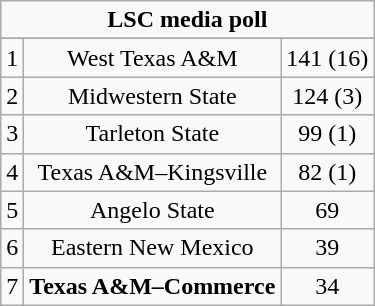<table class="wikitable" style="display: inline-table;">
<tr>
<td align="center" Colspan="3"><strong>LSC media poll</strong></td>
</tr>
<tr align="center">
</tr>
<tr align="center">
<td>1</td>
<td>West Texas A&M</td>
<td>141 (16)</td>
</tr>
<tr align="center">
<td>2</td>
<td>Midwestern State</td>
<td>124 (3)</td>
</tr>
<tr align="center">
<td>3</td>
<td>Tarleton State</td>
<td>99 (1)</td>
</tr>
<tr align="center">
<td>4</td>
<td>Texas A&M–Kingsville</td>
<td>82 (1)</td>
</tr>
<tr align="center">
<td>5</td>
<td>Angelo State</td>
<td>69</td>
</tr>
<tr align="center">
<td>6</td>
<td>Eastern New Mexico</td>
<td>39</td>
</tr>
<tr align="center">
<td>7</td>
<td><strong>Texas A&M–Commerce</strong></td>
<td>34</td>
</tr>
</table>
